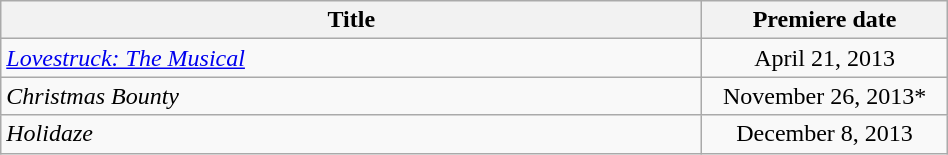<table class="wikitable plainrowheaders sortable" style="width:50%;text-align:center;">
<tr>
<th scope="col" style="width:40%;">Title</th>
<th scope="col" style="width:14%;">Premiere date</th>
</tr>
<tr>
<td scope="row" style="text-align:left;"><em><a href='#'>Lovestruck: The Musical</a></em></td>
<td>April 21, 2013</td>
</tr>
<tr>
<td scope="row" style="text-align:left;"><em>Christmas Bounty</em></td>
<td>November 26, 2013*</td>
</tr>
<tr>
<td scope="row" style="text-align:left;"><em>Holidaze</em></td>
<td>December 8, 2013</td>
</tr>
</table>
